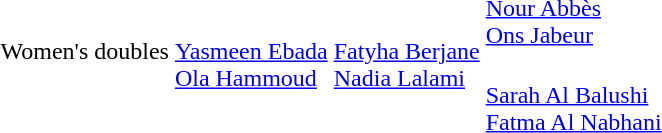<table>
<tr>
<td rowspan=2>Women's doubles</td>
<td rowspan=2><br><a href='#'>Yasmeen Ebada</a><br><a href='#'>Ola Hammoud</a></td>
<td rowspan=2><br><a href='#'>Fatyha Berjane</a><br><a href='#'>Nadia Lalami</a></td>
<td><br><a href='#'>Nour Abbès</a><br><a href='#'>Ons Jabeur</a></td>
</tr>
<tr>
<td><br><a href='#'>Sarah Al Balushi</a><br><a href='#'>Fatma Al Nabhani</a></td>
</tr>
</table>
